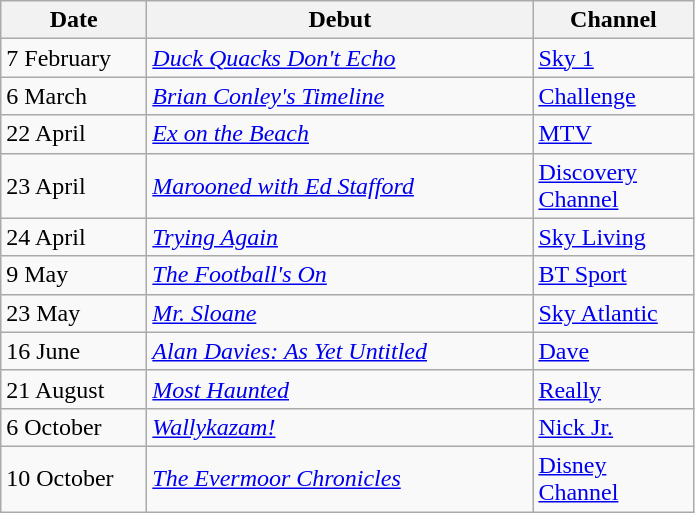<table class="wikitable">
<tr>
<th width=90>Date</th>
<th width=250>Debut</th>
<th width=100>Channel</th>
</tr>
<tr>
<td>7 February</td>
<td><em><a href='#'>Duck Quacks Don't Echo</a></em></td>
<td><a href='#'>Sky 1</a></td>
</tr>
<tr>
<td>6 March</td>
<td><em><a href='#'>Brian Conley's Timeline</a></em></td>
<td><a href='#'>Challenge</a></td>
</tr>
<tr>
<td>22 April</td>
<td><em><a href='#'>Ex on the Beach</a></em></td>
<td><a href='#'>MTV</a></td>
</tr>
<tr>
<td>23 April</td>
<td><em><a href='#'>Marooned with Ed Stafford</a></em></td>
<td><a href='#'>Discovery Channel</a></td>
</tr>
<tr>
<td>24 April</td>
<td><em><a href='#'>Trying Again</a></em></td>
<td><a href='#'>Sky Living</a></td>
</tr>
<tr>
<td>9 May</td>
<td><em><a href='#'>The Football's On</a></em></td>
<td><a href='#'>BT Sport</a></td>
</tr>
<tr>
<td>23 May</td>
<td><em><a href='#'>Mr. Sloane</a></em></td>
<td><a href='#'>Sky Atlantic</a></td>
</tr>
<tr>
<td>16 June</td>
<td><em><a href='#'>Alan Davies: As Yet Untitled</a></em></td>
<td><a href='#'>Dave</a></td>
</tr>
<tr>
<td>21 August</td>
<td><em><a href='#'>Most Haunted</a></em></td>
<td><a href='#'>Really</a></td>
</tr>
<tr>
<td>6 October</td>
<td><em><a href='#'>Wallykazam!</a></em></td>
<td><a href='#'>Nick Jr.</a></td>
</tr>
<tr>
<td>10 October</td>
<td><em><a href='#'>The Evermoor Chronicles</a></em></td>
<td><a href='#'>Disney Channel</a></td>
</tr>
</table>
